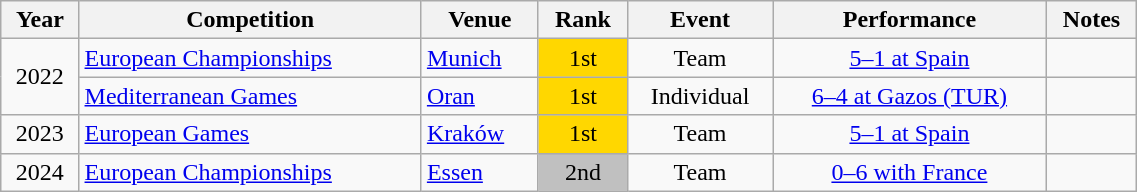<table class="wikitable" width=60% style="font-size:100%; text-align:center;">
<tr>
<th>Year</th>
<th>Competition</th>
<th>Venue</th>
<th>Rank</th>
<th>Event</th>
<th>Performance</th>
<th>Notes</th>
</tr>
<tr>
<td rowspan=2>2022</td>
<td rowspan=1 align=left><a href='#'>European Championships</a></td>
<td rowspan=1 align=left> <a href='#'>Munich</a></td>
<td bgcolor=gold>1st</td>
<td>Team</td>
<td><a href='#'>5–1 at Spain</a></td>
<td></td>
</tr>
<tr>
<td rowspan=1 align=left><a href='#'>Mediterranean Games</a></td>
<td rowspan=1 align=left> <a href='#'>Oran</a></td>
<td bgcolor=gold>1st</td>
<td>Individual</td>
<td><a href='#'>6–4 at Gazos (TUR)</a></td>
<td></td>
</tr>
<tr>
<td rowspan=1>2023</td>
<td rowspan=1 align=left><a href='#'>European Games</a></td>
<td rowspan=1 align=left> <a href='#'>Kraków</a></td>
<td bgcolor=gold>1st</td>
<td>Team</td>
<td><a href='#'>5–1 at Spain</a></td>
<td></td>
</tr>
<tr>
<td rowspan=1>2024</td>
<td rowspan=1 align=left><a href='#'>European Championships</a></td>
<td rowspan=1 align=left> <a href='#'>Essen</a></td>
<td bgcolor=silver>2nd</td>
<td>Team</td>
<td><a href='#'>0–6 with France</a></td>
<td></td>
</tr>
</table>
